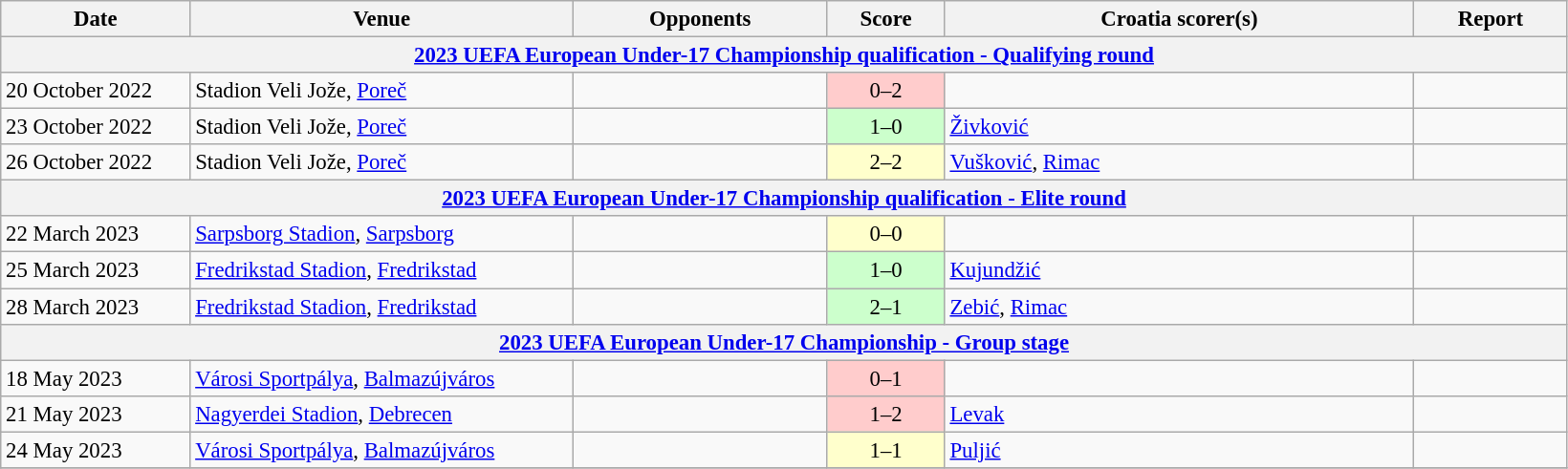<table class="wikitable" style="font-size:95%;">
<tr>
<th width=125>Date</th>
<th width=260>Venue</th>
<th width=170>Opponents</th>
<th width= 75>Score</th>
<th width=320>Croatia scorer(s)</th>
<th width=100>Report</th>
</tr>
<tr>
<th colspan=7><a href='#'>2023 UEFA European Under-17 Championship qualification - Qualifying round</a></th>
</tr>
<tr>
<td>20 October 2022</td>
<td>Stadion Veli Jože, <a href='#'>Poreč</a></td>
<td></td>
<td align=center bgcolor=#FFCCCC>0–2</td>
<td></td>
<td></td>
</tr>
<tr>
<td>23 October 2022</td>
<td>Stadion Veli Jože, <a href='#'>Poreč</a></td>
<td></td>
<td align=center bgcolor=#CCFFCC>1–0</td>
<td><a href='#'>Živković</a></td>
<td></td>
</tr>
<tr>
<td>26 October 2022</td>
<td>Stadion Veli Jože, <a href='#'>Poreč</a></td>
<td></td>
<td align=center bgcolor=#FFFFCC>2–2</td>
<td><a href='#'>Vušković</a>, <a href='#'>Rimac</a></td>
<td></td>
</tr>
<tr>
<th colspan=7><a href='#'>2023 UEFA European Under-17 Championship qualification - Elite round</a></th>
</tr>
<tr>
<td>22 March 2023</td>
<td><a href='#'>Sarpsborg Stadion</a>, <a href='#'>Sarpsborg</a></td>
<td></td>
<td align=center bgcolor=#FFFFCC>0–0</td>
<td></td>
<td></td>
</tr>
<tr>
<td>25 March 2023</td>
<td><a href='#'>Fredrikstad Stadion</a>, <a href='#'>Fredrikstad</a></td>
<td></td>
<td align=center bgcolor=#CCFFCC>1–0</td>
<td><a href='#'>Kujundžić</a></td>
<td></td>
</tr>
<tr>
<td>28 March 2023</td>
<td><a href='#'>Fredrikstad Stadion</a>, <a href='#'>Fredrikstad</a></td>
<td></td>
<td align=center bgcolor=#CCFFCC>2–1</td>
<td><a href='#'>Zebić</a>, <a href='#'>Rimac</a></td>
<td></td>
</tr>
<tr>
<th colspan=7><a href='#'>2023 UEFA European Under-17 Championship - Group stage</a></th>
</tr>
<tr>
<td>18 May 2023</td>
<td><a href='#'>Városi Sportpálya</a>, <a href='#'>Balmazújváros</a></td>
<td></td>
<td align=center bgcolor=#FFCCCC>0–1</td>
<td></td>
<td></td>
</tr>
<tr>
<td>21 May 2023</td>
<td><a href='#'>Nagyerdei Stadion</a>, <a href='#'>Debrecen</a></td>
<td></td>
<td align=center bgcolor=#FFCCCC>1–2</td>
<td><a href='#'>Levak</a></td>
<td></td>
</tr>
<tr>
<td>24 May 2023</td>
<td><a href='#'>Városi Sportpálya</a>, <a href='#'>Balmazújváros</a></td>
<td></td>
<td align=center bgcolor=#FFFFCC>1–1</td>
<td><a href='#'>Puljić</a></td>
<td></td>
</tr>
<tr>
</tr>
</table>
